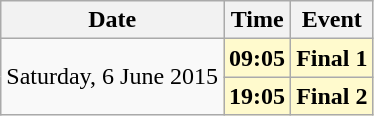<table class="wikitable">
<tr>
<th>Date</th>
<th>Time</th>
<th>Event</th>
</tr>
<tr>
<td rowspan="2">Saturday, 6 June 2015</td>
<td style="background-color:lemonchiffon;"><strong>09:05</strong></td>
<td style="background-color:lemonchiffon;"><strong>Final 1</strong></td>
</tr>
<tr style="background-color:lemonchiffon;">
<td><strong>19:05</strong></td>
<td><strong>Final 2</strong></td>
</tr>
</table>
